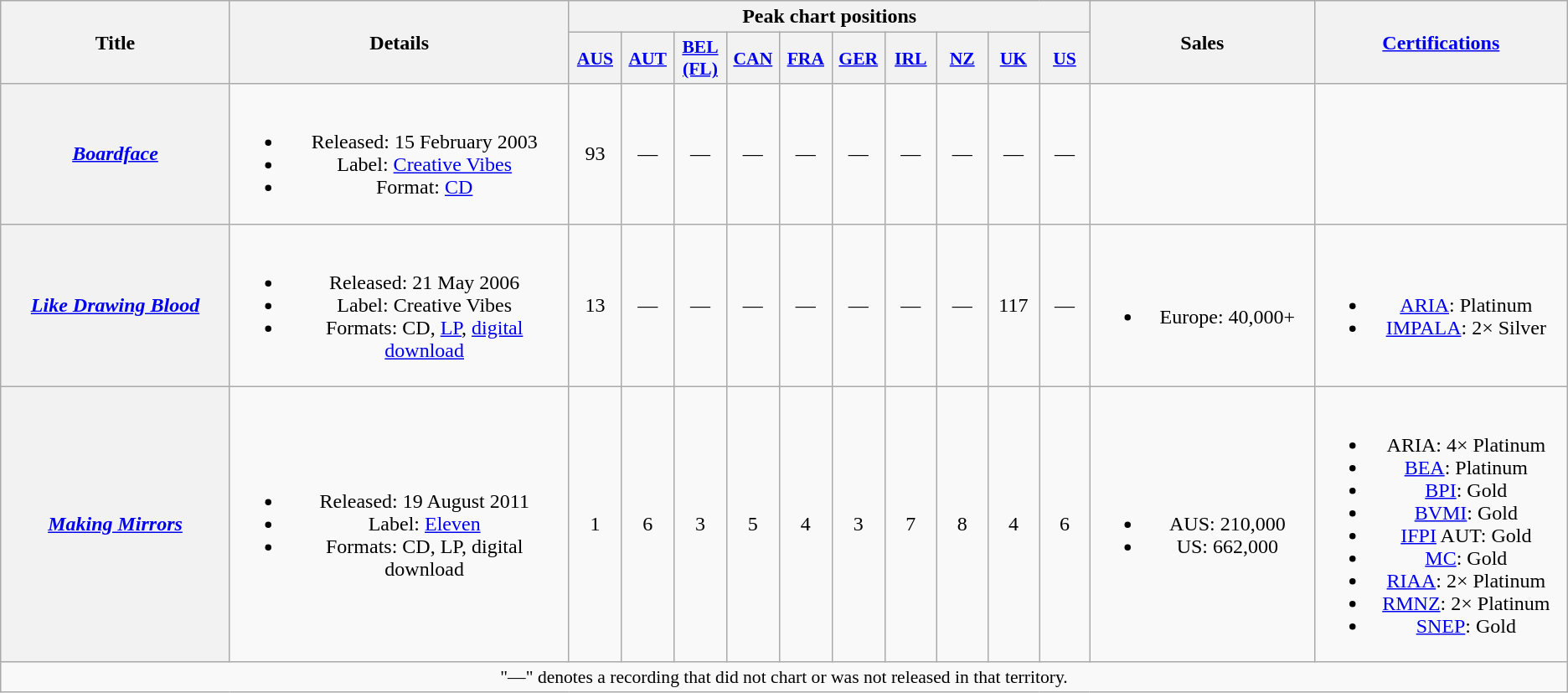<table class="wikitable plainrowheaders" style="text-align:center;">
<tr>
<th scope="col" rowspan="2" style="width:12em;">Title</th>
<th scope="col" rowspan="2" style="width:18em;">Details</th>
<th scope="col" colspan="10">Peak chart positions</th>
<th scope="col" rowspan="2" style="width:11.5em;">Sales</th>
<th scope="col" rowspan="2" style="width:13em;"><a href='#'>Certifications</a></th>
</tr>
<tr>
<th scope="col" style="width:2.5em;font-size:90%;"><a href='#'>AUS</a><br></th>
<th scope="col" style="width:2.5em;font-size:90%;"><a href='#'>AUT</a><br></th>
<th scope="col" style="width:2.5em;font-size:90%;"><a href='#'>BEL<br>(FL)</a><br></th>
<th scope="col" style="width:2.5em;font-size:90%;"><a href='#'>CAN</a><br></th>
<th scope="col" style="width:2.5em;font-size:90%;"><a href='#'>FRA</a><br></th>
<th scope="col" style="width:2.5em;font-size:90%;"><a href='#'>GER</a><br></th>
<th scope="col" style="width:2.5em;font-size:90%;"><a href='#'>IRL</a><br></th>
<th scope="col" style="width:2.5em;font-size:90%;"><a href='#'>NZ</a><br></th>
<th scope="col" style="width:2.5em;font-size:90%;"><a href='#'>UK</a><br></th>
<th scope="col" style="width:2.5em;font-size:90%;"><a href='#'>US</a><br></th>
</tr>
<tr>
<th scope="row"><em><a href='#'>Boardface</a></em></th>
<td><br><ul><li>Released: 15 February 2003</li><li>Label: <a href='#'>Creative Vibes</a></li><li>Format: <a href='#'>CD</a></li></ul></td>
<td>93</td>
<td>—</td>
<td>—</td>
<td>—</td>
<td>—</td>
<td>—</td>
<td>—</td>
<td>—</td>
<td>—</td>
<td>—</td>
<td></td>
<td></td>
</tr>
<tr>
<th scope="row"><em><a href='#'>Like Drawing Blood</a></em></th>
<td><br><ul><li>Released: 21 May 2006</li><li>Label: Creative Vibes</li><li>Formats: CD, <a href='#'>LP</a>, <a href='#'>digital download</a></li></ul></td>
<td>13</td>
<td>—</td>
<td>—</td>
<td>—</td>
<td>—</td>
<td>—</td>
<td>—</td>
<td>—</td>
<td>117</td>
<td>—</td>
<td><br><ul><li>Europe: 40,000+</li></ul></td>
<td><br><ul><li><a href='#'>ARIA</a>: Platinum</li><li><a href='#'>IMPALA</a>: 2× Silver</li></ul></td>
</tr>
<tr>
<th scope="row"><em><a href='#'>Making Mirrors</a></em></th>
<td><br><ul><li>Released: 19 August 2011</li><li>Label: <a href='#'>Eleven</a></li><li>Formats: CD, LP, digital download</li></ul></td>
<td>1</td>
<td>6</td>
<td>3</td>
<td>5</td>
<td>4</td>
<td>3</td>
<td>7</td>
<td>8</td>
<td>4</td>
<td>6</td>
<td><br><ul><li>AUS: 210,000</li><li>US: 662,000</li></ul></td>
<td><br><ul><li>ARIA: 4× Platinum</li><li><a href='#'>BEA</a>: Platinum</li><li><a href='#'>BPI</a>: Gold</li><li><a href='#'>BVMI</a>: Gold</li><li><a href='#'>IFPI</a> AUT: Gold</li><li><a href='#'>MC</a>: Gold</li><li><a href='#'>RIAA</a>: 2× Platinum</li><li><a href='#'>RMNZ</a>: 2× Platinum</li><li><a href='#'>SNEP</a>: Gold</li></ul></td>
</tr>
<tr>
<td colspan="15" style="font-size:90%">"—" denotes a recording that did not chart or was not released in that territory.</td>
</tr>
</table>
